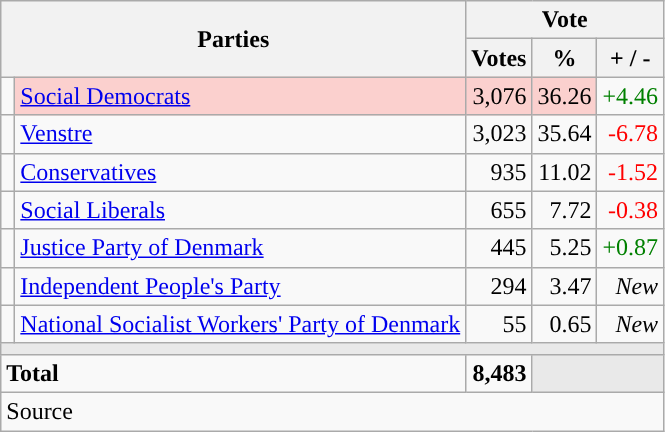<table class="wikitable" style="text-align:right;">
<tr>
<th style="text-align:centre;" rowspan="2" colspan="2" width="225">Parties</th>
<th colspan="3">Vote</th>
</tr>
<tr>
<th width="15">Votes</th>
<th width="15">%</th>
<th width="15">+ / -</th>
</tr>
<tr>
<td width="2" style="color:inherit;background:"></td>
<td bgcolor=#fbd0ce  align="left"><a href='#'>Social Democrats</a></td>
<td bgcolor=#fbd0ce>3,076</td>
<td bgcolor=#fbd0ce>36.26</td>
<td style=color:green;>+4.46</td>
</tr>
<tr>
<td width="2" style="color:inherit;background:"></td>
<td align="left"><a href='#'>Venstre</a></td>
<td>3,023</td>
<td>35.64</td>
<td style=color:red;>-6.78</td>
</tr>
<tr>
<td width="2" style="color:inherit;background:"></td>
<td align="left"><a href='#'>Conservatives</a></td>
<td>935</td>
<td>11.02</td>
<td style=color:red;>-1.52</td>
</tr>
<tr>
<td width="2" style="color:inherit;background:"></td>
<td align="left"><a href='#'>Social Liberals</a></td>
<td>655</td>
<td>7.72</td>
<td style=color:red;>-0.38</td>
</tr>
<tr>
<td width="2" style="color:inherit;background:"></td>
<td align="left"><a href='#'>Justice Party of Denmark</a></td>
<td>445</td>
<td>5.25</td>
<td style=color:green;>+0.87</td>
</tr>
<tr>
<td width="2" style="color:inherit;background:"></td>
<td align="left"><a href='#'>Independent People's Party</a></td>
<td>294</td>
<td>3.47</td>
<td><em>New</em></td>
</tr>
<tr>
<td width="2" style="color:inherit;background:"></td>
<td align="left"><a href='#'>National Socialist Workers' Party of Denmark</a></td>
<td>55</td>
<td>0.65</td>
<td><em>New</em></td>
</tr>
<tr>
<td colspan="7" bgcolor="#E9E9E9"></td>
</tr>
<tr>
<td align="left" colspan="2"><strong>Total</strong></td>
<td><strong>8,483</strong></td>
<td bgcolor="#E9E9E9" colspan="2"></td>
</tr>
<tr>
<td align="left" colspan="6">Source</td>
</tr>
</table>
